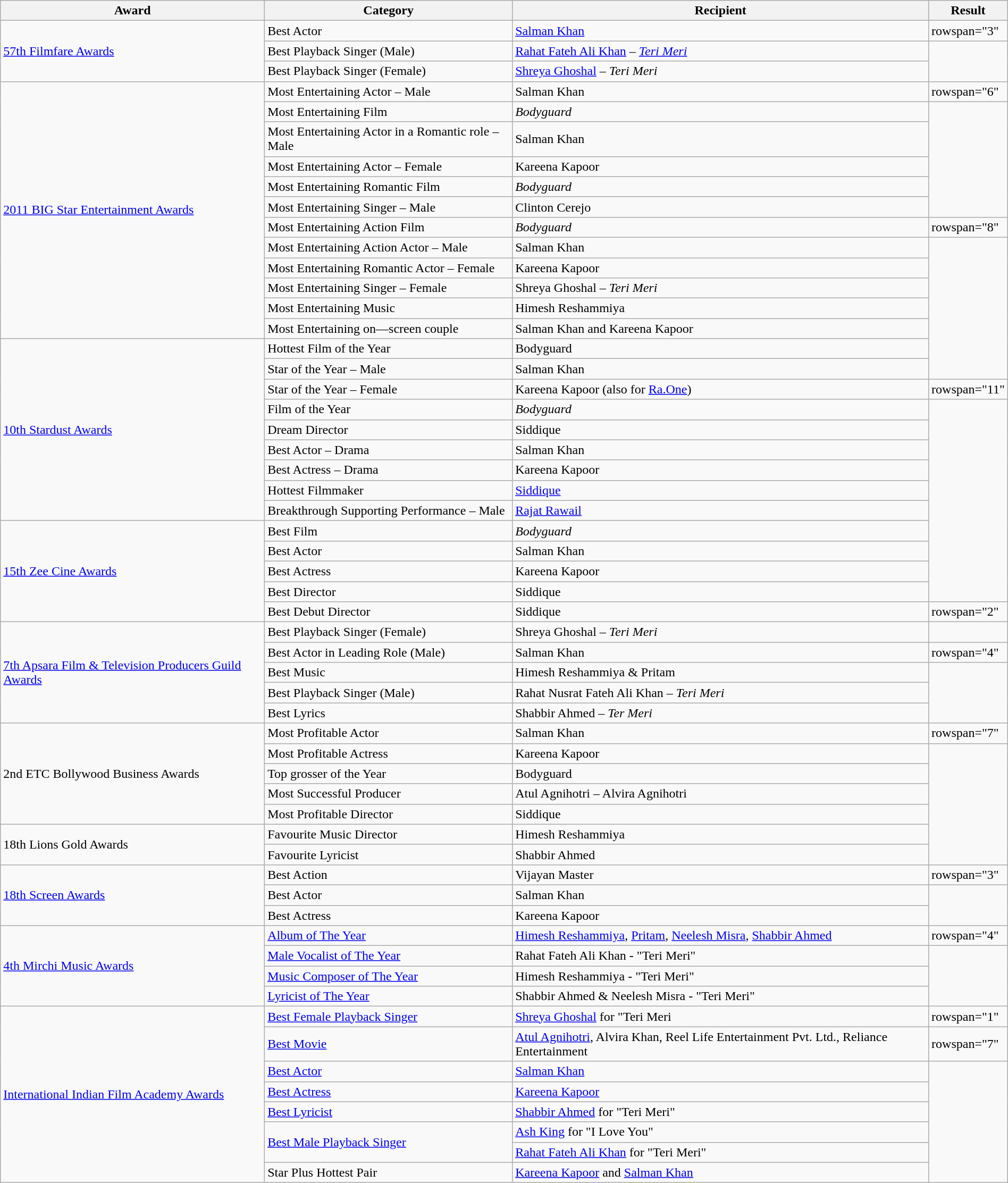<table class="wikitable sortable" width="100%">
<tr>
<th>Award</th>
<th>Category</th>
<th>Recipient</th>
<th>Result</th>
</tr>
<tr>
<td rowspan="3"><a href='#'>57th Filmfare Awards</a></td>
<td>Best Actor</td>
<td><a href='#'>Salman Khan</a></td>
<td>rowspan="3" </td>
</tr>
<tr>
<td>Best Playback Singer (Male)</td>
<td><a href='#'>Rahat Fateh Ali Khan</a> – <em><a href='#'>Teri Meri</a></em></td>
</tr>
<tr>
<td>Best Playback Singer (Female)</td>
<td><a href='#'>Shreya Ghoshal</a> – <em>Teri Meri</em></td>
</tr>
<tr>
<td rowspan="12"><a href='#'>2011 BIG Star Entertainment Awards</a></td>
<td>Most Entertaining Actor – Male</td>
<td>Salman Khan</td>
<td>rowspan="6" </td>
</tr>
<tr>
<td>Most Entertaining Film</td>
<td><em>Bodyguard</em></td>
</tr>
<tr>
<td>Most Entertaining Actor in a Romantic role – Male</td>
<td>Salman Khan</td>
</tr>
<tr>
<td>Most Entertaining Actor – Female</td>
<td>Kareena Kapoor</td>
</tr>
<tr>
<td>Most Entertaining Romantic Film</td>
<td><em>Bodyguard</em></td>
</tr>
<tr>
<td>Most Entertaining Singer – Male</td>
<td>Clinton Cerejo</td>
</tr>
<tr>
<td>Most Entertaining Action Film</td>
<td><em>Bodyguard</em></td>
<td>rowspan="8" </td>
</tr>
<tr>
<td>Most Entertaining Action Actor – Male</td>
<td>Salman Khan</td>
</tr>
<tr>
<td>Most Entertaining Romantic Actor – Female</td>
<td>Kareena Kapoor</td>
</tr>
<tr>
<td>Most Entertaining Singer – Female</td>
<td>Shreya Ghoshal – <em>Teri Meri</em></td>
</tr>
<tr>
<td>Most Entertaining Music</td>
<td>Himesh Reshammiya</td>
</tr>
<tr>
<td>Most Entertaining on—screen couple</td>
<td>Salman Khan and Kareena Kapoor</td>
</tr>
<tr>
<td rowspan="9"><a href='#'>10th Stardust Awards</a></td>
<td>Hottest Film of the Year</td>
<td>Bodyguard</td>
</tr>
<tr>
<td>Star of the Year – Male</td>
<td>Salman Khan</td>
</tr>
<tr>
<td>Star of the Year – Female</td>
<td>Kareena Kapoor (also for <a href='#'>Ra.One</a>)</td>
<td>rowspan="11" </td>
</tr>
<tr>
<td>Film of the Year</td>
<td><em>Bodyguard</em></td>
</tr>
<tr>
<td>Dream Director</td>
<td>Siddique</td>
</tr>
<tr>
<td>Best Actor – Drama</td>
<td>Salman Khan</td>
</tr>
<tr>
<td>Best Actress – Drama</td>
<td>Kareena Kapoor</td>
</tr>
<tr>
<td>Hottest Filmmaker</td>
<td><a href='#'>Siddique</a></td>
</tr>
<tr>
<td>Breakthrough Supporting Performance – Male</td>
<td><a href='#'>Rajat Rawail</a></td>
</tr>
<tr>
<td rowspan="5"><a href='#'>15th Zee Cine Awards</a></td>
<td>Best Film</td>
<td><em>Bodyguard</em></td>
</tr>
<tr>
<td>Best Actor</td>
<td>Salman Khan</td>
</tr>
<tr>
<td>Best Actress</td>
<td>Kareena Kapoor</td>
</tr>
<tr>
<td>Best Director</td>
<td>Siddique</td>
</tr>
<tr>
<td>Best Debut Director</td>
<td>Siddique</td>
<td>rowspan="2" </td>
</tr>
<tr>
<td rowspan="5"><a href='#'>7th Apsara Film & Television Producers Guild Awards</a></td>
<td>Best Playback Singer (Female)</td>
<td>Shreya Ghoshal – <em>Teri Meri</em></td>
</tr>
<tr>
<td>Best Actor in Leading Role (Male)</td>
<td>Salman Khan</td>
<td>rowspan="4" </td>
</tr>
<tr>
<td>Best Music</td>
<td>Himesh Reshammiya & Pritam</td>
</tr>
<tr>
<td>Best Playback Singer (Male)</td>
<td>Rahat Nusrat Fateh Ali Khan – <em>Teri Meri</em></td>
</tr>
<tr>
<td>Best Lyrics</td>
<td>Shabbir Ahmed – <em>Ter Meri</em></td>
</tr>
<tr>
<td rowspan="5">2nd ETC Bollywood Business Awards</td>
<td>Most Profitable Actor</td>
<td>Salman Khan</td>
<td>rowspan="7" </td>
</tr>
<tr>
<td>Most Profitable Actress</td>
<td>Kareena Kapoor</td>
</tr>
<tr>
<td>Top grosser of the Year</td>
<td>Bodyguard</td>
</tr>
<tr>
<td>Most Successful Producer</td>
<td>Atul Agnihotri – Alvira Agnihotri</td>
</tr>
<tr>
<td>Most Profitable Director</td>
<td>Siddique</td>
</tr>
<tr>
<td rowspan="2">18th Lions Gold Awards</td>
<td>Favourite Music Director</td>
<td>Himesh Reshammiya</td>
</tr>
<tr>
<td>Favourite Lyricist</td>
<td>Shabbir Ahmed</td>
</tr>
<tr>
<td rowspan="3"><a href='#'>18th Screen Awards</a></td>
<td>Best Action</td>
<td>Vijayan Master</td>
<td>rowspan="3" </td>
</tr>
<tr>
<td>Best Actor</td>
<td>Salman Khan</td>
</tr>
<tr>
<td>Best Actress</td>
<td>Kareena Kapoor</td>
</tr>
<tr>
<td rowspan="4"><a href='#'>4th Mirchi Music Awards</a></td>
<td><a href='#'>Album of The Year</a></td>
<td><a href='#'>Himesh Reshammiya</a>, <a href='#'>Pritam</a>, <a href='#'>Neelesh Misra</a>, <a href='#'>Shabbir Ahmed</a></td>
<td>rowspan="4" </td>
</tr>
<tr>
<td><a href='#'>Male Vocalist of The Year</a></td>
<td>Rahat Fateh Ali Khan - "Teri Meri"</td>
</tr>
<tr>
<td><a href='#'>Music Composer of The Year</a></td>
<td>Himesh Reshammiya - "Teri Meri"</td>
</tr>
<tr>
<td><a href='#'>Lyricist of The Year</a></td>
<td>Shabbir Ahmed & Neelesh Misra - "Teri Meri"</td>
</tr>
<tr>
<td rowspan="8"><a href='#'>International Indian Film Academy Awards</a></td>
<td><a href='#'>Best Female Playback Singer</a></td>
<td><a href='#'>Shreya Ghoshal</a> for "Teri Meri</td>
<td>rowspan="1" </td>
</tr>
<tr>
<td><a href='#'>Best Movie</a></td>
<td><a href='#'>Atul Agnihotri</a>, Alvira Khan, Reel Life Entertainment Pvt. Ltd., Reliance Entertainment</td>
<td>rowspan="7" </td>
</tr>
<tr>
<td><a href='#'>Best Actor</a></td>
<td><a href='#'>Salman Khan</a></td>
</tr>
<tr>
<td><a href='#'>Best Actress</a></td>
<td><a href='#'>Kareena Kapoor</a></td>
</tr>
<tr>
<td><a href='#'>Best Lyricist</a></td>
<td><a href='#'>Shabbir Ahmed</a> for "Teri Meri"</td>
</tr>
<tr>
<td rowspan="2"><a href='#'>Best Male Playback Singer</a></td>
<td><a href='#'>Ash King</a> for "I Love You"</td>
</tr>
<tr>
<td><a href='#'>Rahat Fateh Ali Khan</a> for "Teri Meri"</td>
</tr>
<tr>
<td>Star Plus Hottest Pair</td>
<td><a href='#'>Kareena Kapoor</a> and <a href='#'>Salman Khan</a></td>
</tr>
</table>
